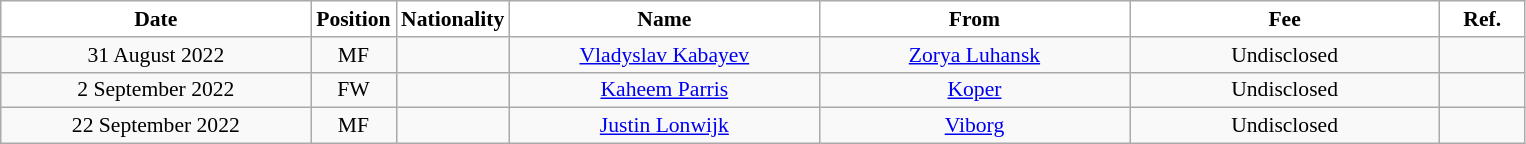<table class="wikitable" style="text-align:center; font-size:90%; ">
<tr>
<th style="background:#ffffff; color:black; width:200px;">Date</th>
<th style="background:#ffffff; color:black; width:50px;">Position</th>
<th style="background:#ffffff; color:black; width:50px;">Nationality</th>
<th style="background:#ffffff; color:black; width:200px;">Name</th>
<th style="background:#ffffff; color:black; width:200px;">From</th>
<th style="background:#ffffff; color:black; width:200px;">Fee</th>
<th style="background:#ffffff; color:black; width:50px;">Ref.</th>
</tr>
<tr>
<td>31 August 2022</td>
<td>MF</td>
<td></td>
<td><a href='#'>Vladyslav Kabayev</a></td>
<td><a href='#'>Zorya Luhansk</a></td>
<td>Undisclosed</td>
<td></td>
</tr>
<tr>
<td>2 September 2022</td>
<td>FW</td>
<td></td>
<td><a href='#'>Kaheem Parris</a></td>
<td><a href='#'>Koper</a></td>
<td>Undisclosed</td>
<td></td>
</tr>
<tr>
<td>22 September 2022</td>
<td>MF</td>
<td></td>
<td><a href='#'>Justin Lonwijk</a></td>
<td><a href='#'>Viborg</a></td>
<td>Undisclosed</td>
<td></td>
</tr>
</table>
